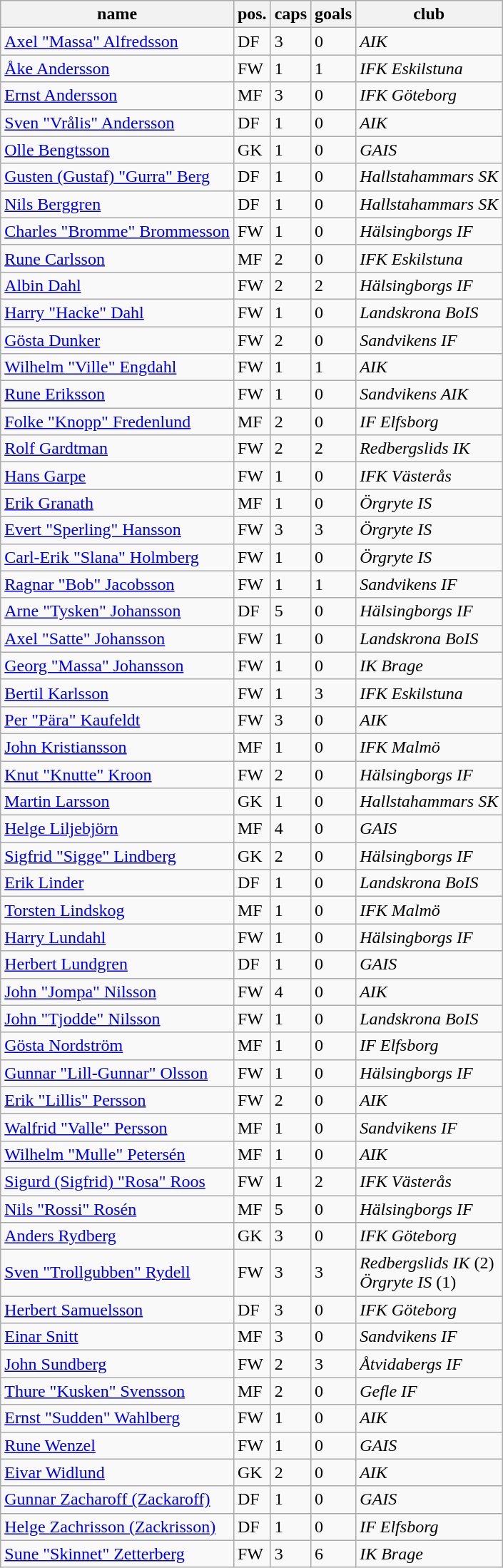<table class="wikitable" border="1">
<tr>
<th>name</th>
<th>pos.</th>
<th>caps</th>
<th>goals</th>
<th>club</th>
</tr>
<tr>
<td><a href='#'>Axel "Massa" Alfredsson</a></td>
<td>DF</td>
<td>3</td>
<td>0</td>
<td><em>AIK</em></td>
</tr>
<tr>
<td><a href='#'>Åke Andersson</a></td>
<td>FW</td>
<td>1</td>
<td>1</td>
<td><em>IFK Eskilstuna</em></td>
</tr>
<tr>
<td><a href='#'>Ernst Andersson</a></td>
<td>MF</td>
<td>3</td>
<td>0</td>
<td><em>IFK Göteborg</em></td>
</tr>
<tr>
<td><a href='#'>Sven "Vrålis" Andersson</a></td>
<td>DF</td>
<td>1</td>
<td>0</td>
<td><em>AIK</em></td>
</tr>
<tr>
<td><a href='#'>Olle Bengtsson</a></td>
<td>GK</td>
<td>1</td>
<td>0</td>
<td><em>GAIS</em></td>
</tr>
<tr>
<td><a href='#'>Gusten (Gustaf) "Gurra" Berg</a></td>
<td>DF</td>
<td>1</td>
<td>0</td>
<td><em>Hallstahammars SK</em></td>
</tr>
<tr>
<td><a href='#'>Nils Berggren</a></td>
<td>DF</td>
<td>1</td>
<td>0</td>
<td><em>Hallstahammars SK</em></td>
</tr>
<tr>
<td><a href='#'>Charles "Bromme" Brommesson</a></td>
<td>FW</td>
<td>1</td>
<td>0</td>
<td><em>Hälsingborgs IF</em></td>
</tr>
<tr>
<td><a href='#'>Rune Carlsson</a></td>
<td>MF</td>
<td>2</td>
<td>0</td>
<td><em>IFK Eskilstuna</em></td>
</tr>
<tr>
<td><a href='#'>Albin Dahl</a></td>
<td>FW</td>
<td>2</td>
<td>2</td>
<td><em>Hälsingborgs IF</em></td>
</tr>
<tr>
<td><a href='#'>Harry "Hacke" Dahl</a></td>
<td>FW</td>
<td>1</td>
<td>0</td>
<td><em>Landskrona BoIS</em></td>
</tr>
<tr>
<td><a href='#'>Gösta Dunker</a></td>
<td>FW</td>
<td>2</td>
<td>0</td>
<td><em>Sandvikens IF</em></td>
</tr>
<tr>
<td><a href='#'>Wilhelm "Ville" Engdahl</a></td>
<td>FW</td>
<td>1</td>
<td>1</td>
<td><em>AIK</em></td>
</tr>
<tr>
<td><a href='#'>Rune Eriksson</a></td>
<td>FW</td>
<td>1</td>
<td>0</td>
<td><em>Sandvikens AIK</em></td>
</tr>
<tr>
<td><a href='#'>Folke "Knopp" Fredenlund</a></td>
<td>MF</td>
<td>2</td>
<td>0</td>
<td><em>IF Elfsborg</em></td>
</tr>
<tr>
<td><a href='#'>Rolf Gardtman</a></td>
<td>FW</td>
<td>2</td>
<td>2</td>
<td><em>Redbergslids IK</em></td>
</tr>
<tr>
<td><a href='#'>Hans Garpe</a></td>
<td>FW</td>
<td>1</td>
<td>0</td>
<td><em>IFK Västerås</em></td>
</tr>
<tr>
<td><a href='#'>Erik Granath</a></td>
<td>MF</td>
<td>1</td>
<td>0</td>
<td><em>Örgryte IS</em></td>
</tr>
<tr>
<td><a href='#'>Evert "Sperling" Hansson</a></td>
<td>FW</td>
<td>3</td>
<td>3</td>
<td><em>Örgryte IS</em></td>
</tr>
<tr>
<td><a href='#'>Carl-Erik "Slana" Holmberg</a></td>
<td>FW</td>
<td>1</td>
<td>0</td>
<td><em>Örgryte IS</em></td>
</tr>
<tr>
<td><a href='#'>Ragnar "Bob" Jacobsson</a></td>
<td>FW</td>
<td>1</td>
<td>1</td>
<td><em>Sandvikens IF</em></td>
</tr>
<tr>
<td><a href='#'>Arne "Tysken" Johansson</a></td>
<td>DF</td>
<td>5</td>
<td>0</td>
<td><em>Hälsingborgs IF</em></td>
</tr>
<tr>
<td><a href='#'>Axel "Satte" Johansson</a></td>
<td>FW</td>
<td>1</td>
<td>0</td>
<td><em>Landskrona BoIS</em></td>
</tr>
<tr>
<td><a href='#'>Georg "Massa" Johansson</a></td>
<td>FW</td>
<td>1</td>
<td>0</td>
<td><em>IK Brage</em></td>
</tr>
<tr>
<td><a href='#'>Bertil Karlsson</a></td>
<td>FW</td>
<td>1</td>
<td>3</td>
<td><em>IFK Eskilstuna</em></td>
</tr>
<tr>
<td><a href='#'>Per "Pära" Kaufeldt</a></td>
<td>FW</td>
<td>3</td>
<td>0</td>
<td><em>AIK</em></td>
</tr>
<tr>
<td><a href='#'>John Kristiansson</a></td>
<td>MF</td>
<td>1</td>
<td>0</td>
<td><em>IFK Malmö</em></td>
</tr>
<tr>
<td><a href='#'>Knut "Knutte" Kroon</a></td>
<td>FW</td>
<td>2</td>
<td>0</td>
<td><em>Hälsingborgs IF</em></td>
</tr>
<tr>
<td><a href='#'>Martin Larsson</a></td>
<td>GK</td>
<td>1</td>
<td>0</td>
<td><em>Hallstahammars SK</em></td>
</tr>
<tr>
<td><a href='#'>Helge Liljebjörn</a></td>
<td>MF</td>
<td>4</td>
<td>0</td>
<td><em>GAIS</em></td>
</tr>
<tr>
<td><a href='#'>Sigfrid "Sigge" Lindberg</a></td>
<td>GK</td>
<td>2</td>
<td>0</td>
<td><em>Hälsingborgs IF</em></td>
</tr>
<tr>
<td><a href='#'>Erik Linder</a></td>
<td>DF</td>
<td>1</td>
<td>0</td>
<td><em>Landskrona BoIS</em></td>
</tr>
<tr>
<td><a href='#'>Torsten Lindskog</a></td>
<td>MF</td>
<td>1</td>
<td>0</td>
<td><em>IFK Malmö</em></td>
</tr>
<tr>
<td><a href='#'>Harry Lundahl</a></td>
<td>FW</td>
<td>1</td>
<td>0</td>
<td><em>Hälsingborgs IF</em></td>
</tr>
<tr>
<td><a href='#'>Herbert Lundgren</a></td>
<td>DF</td>
<td>1</td>
<td>0</td>
<td><em>GAIS</em></td>
</tr>
<tr>
<td><a href='#'>John "Jompa" Nilsson</a></td>
<td>FW</td>
<td>4</td>
<td>0</td>
<td><em>AIK</em></td>
</tr>
<tr>
<td><a href='#'>John "Tjodde" Nilsson</a></td>
<td>FW</td>
<td>1</td>
<td>0</td>
<td><em>Landskrona BoIS</em></td>
</tr>
<tr>
<td><a href='#'>Gösta Nordström</a></td>
<td>MF</td>
<td>1</td>
<td>0</td>
<td><em>IF Elfsborg</em></td>
</tr>
<tr>
<td><a href='#'>Gunnar "Lill-Gunnar" Olsson</a></td>
<td>FW</td>
<td>1</td>
<td>0</td>
<td><em>Hälsingborgs IF</em></td>
</tr>
<tr>
<td><a href='#'>Erik "Lillis" Persson</a></td>
<td>FW</td>
<td>2</td>
<td>0</td>
<td><em>AIK</em></td>
</tr>
<tr>
<td><a href='#'>Walfrid "Valle" Persson</a></td>
<td>MF</td>
<td>1</td>
<td>0</td>
<td><em>Sandvikens IF</em></td>
</tr>
<tr>
<td><a href='#'>Wilhelm "Mulle" Petersén</a></td>
<td>MF</td>
<td>1</td>
<td>0</td>
<td><em>AIK</em></td>
</tr>
<tr>
<td><a href='#'>Sigurd (Sigfrid) "Rosa" Roos</a></td>
<td>FW</td>
<td>1</td>
<td>2</td>
<td><em>IFK Västerås</em></td>
</tr>
<tr>
<td><a href='#'>Nils "Rossi" Rosén</a></td>
<td>MF</td>
<td>5</td>
<td>0</td>
<td><em>Hälsingborgs IF</em></td>
</tr>
<tr>
<td><a href='#'>Anders Rydberg</a></td>
<td>GK</td>
<td>3</td>
<td>0</td>
<td><em>IFK Göteborg</em></td>
</tr>
<tr>
<td><a href='#'>Sven "Trollgubben" Rydell</a></td>
<td>FW</td>
<td>3</td>
<td>3</td>
<td><em>Redbergslids IK</em> (2)<br><em>Örgryte IS</em> (1)</td>
</tr>
<tr>
<td><a href='#'>Herbert Samuelsson</a></td>
<td>DF</td>
<td>3</td>
<td>0</td>
<td><em>IFK Göteborg</em></td>
</tr>
<tr>
<td><a href='#'>Einar Snitt</a></td>
<td>MF</td>
<td>3</td>
<td>0</td>
<td><em>Sandvikens IF</em></td>
</tr>
<tr>
<td><a href='#'>John Sundberg</a></td>
<td>FW</td>
<td>2</td>
<td>3</td>
<td><em>Åtvidabergs IF</em></td>
</tr>
<tr>
<td><a href='#'>Thure "Kusken" Svensson</a></td>
<td>MF</td>
<td>2</td>
<td>0</td>
<td><em>Gefle IF</em></td>
</tr>
<tr>
<td><a href='#'>Ernst "Sudden" Wahlberg</a></td>
<td>FW</td>
<td>1</td>
<td>0</td>
<td><em>AIK</em></td>
</tr>
<tr>
<td><a href='#'>Rune Wenzel</a></td>
<td>FW</td>
<td>1</td>
<td>0</td>
<td><em>GAIS</em></td>
</tr>
<tr>
<td><a href='#'>Eivar Widlund</a></td>
<td>GK</td>
<td>2</td>
<td>0</td>
<td><em>AIK</em></td>
</tr>
<tr>
<td><a href='#'>Gunnar Zacharoff (Zackaroff)</a></td>
<td>DF</td>
<td>1</td>
<td>0</td>
<td><em>GAIS</em></td>
</tr>
<tr>
<td><a href='#'>Helge Zachrisson (Zackrisson)</a></td>
<td>DF</td>
<td>1</td>
<td>0</td>
<td><em>IF Elfsborg</em></td>
</tr>
<tr>
<td><a href='#'>Sune "Skinnet" Zetterberg</a></td>
<td>FW</td>
<td>3</td>
<td>6</td>
<td><em>IK Brage</em></td>
</tr>
</table>
